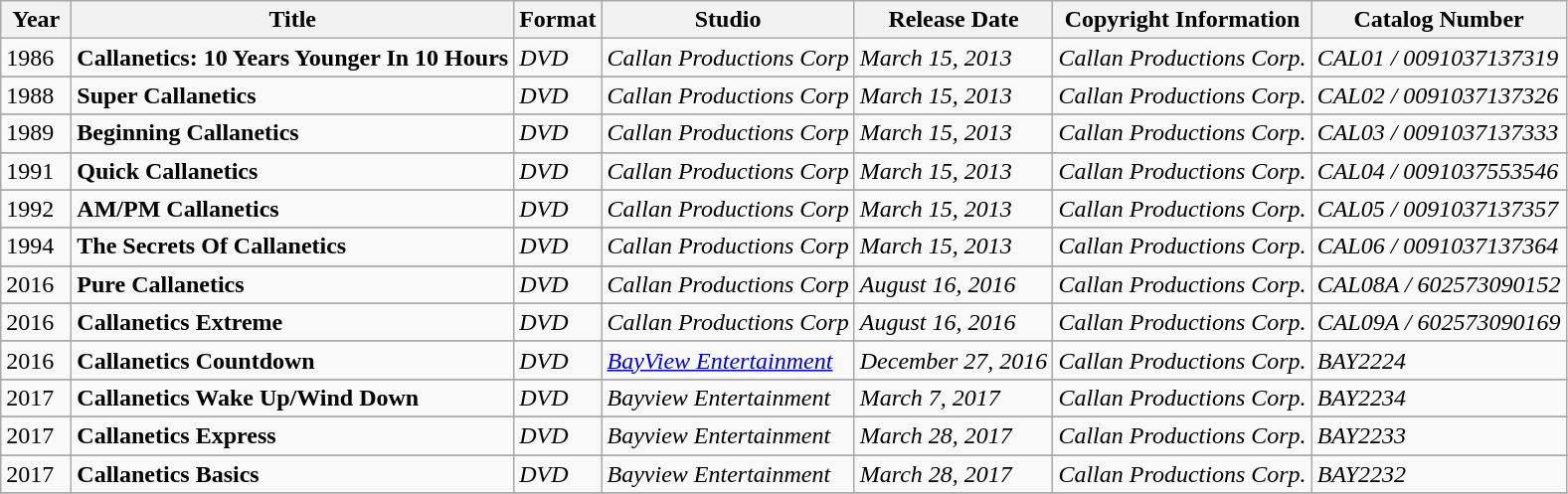<table class="wikitable">
<tr>
<th align="left" valign="top" width="40">Year</th>
<th align="left" valign="top">Title</th>
<th align="left" valign="top">Format</th>
<th align="left" valign="top">Studio</th>
<th align="left" valign="top">Release Date</th>
<th align="left" valign="top">Copyright Information</th>
<th align="left" valign="top">Catalog Number</th>
</tr>
<tr>
<td align="left" valign="top">1986</td>
<td align="left" valign="top"><strong>Callanetics: 10 Years Younger In 10 Hours</strong></td>
<td align="left" valign="top"><em>DVD</em></td>
<td align="left" valign="top"><em>Callan Productions Corp</em></td>
<td align="left" valign="top"><em>March 15, 2013</em></td>
<td align="left" valign="top"><em>Callan Productions Corp.</em></td>
<td align="left" valign="top"><em>CAL01 / 0091037137319</em></td>
</tr>
<tr>
</tr>
<tr>
<td align="left" valign="top">1988</td>
<td align="left" valign="top"><strong>Super Callanetics</strong></td>
<td align="left" valign="top"><em>DVD</em></td>
<td align="left" valign="top"><em>Callan Productions Corp</em></td>
<td align="left" valign="top"><em>March 15, 2013</em></td>
<td align="left" valign="top"><em>Callan Productions Corp.</em></td>
<td align="left" valign="top"><em>CAL02 / 0091037137326</em></td>
</tr>
<tr>
</tr>
<tr>
<td align="left" valign="top">1989</td>
<td align="left" valign="top"><strong>Beginning Callanetics</strong></td>
<td align="left" valign="top"><em>DVD</em></td>
<td align="left" valign="top"><em>Callan Productions Corp</em></td>
<td align="left" valign="top"><em>March 15, 2013</em></td>
<td align="left" valign="top"><em>Callan Productions Corp.</em></td>
<td align="left" valign="top"><em>CAL03 / 0091037137333</em></td>
</tr>
<tr>
</tr>
<tr>
<td align="left" valign="top">1991</td>
<td align="left" valign="top"><strong>Quick Callanetics</strong></td>
<td align="left" valign="top"><em>DVD</em></td>
<td align="left" valign="top"><em>Callan Productions Corp</em></td>
<td align="left" valign="top"><em>March 15, 2013</em></td>
<td align="left" valign="top"><em>Callan Productions Corp.</em></td>
<td align="left" valign="top"><em>CAL04 / 0091037553546</em></td>
</tr>
<tr>
</tr>
<tr>
<td align="left" valign="top">1992</td>
<td align="left" valign="top"><strong>AM/PM Callanetics</strong></td>
<td align="left" valign="top"><em>DVD</em></td>
<td align="left" valign="top"><em>Callan Productions Corp</em></td>
<td align="left" valign="top"><em>March 15, 2013</em></td>
<td align="left" valign="top"><em>Callan Productions Corp.</em></td>
<td align="left" valign="top"><em>CAL05 / 0091037137357</em></td>
</tr>
<tr>
</tr>
<tr>
<td align="left" valign="top">1994</td>
<td align="left" valign="top"><strong>The Secrets Of Callanetics</strong></td>
<td align="left" valign="top"><em>DVD</em></td>
<td align="left" valign="top"><em>Callan Productions Corp</em></td>
<td align="left" valign="top"><em>March 15, 2013</em></td>
<td align="left" valign="top"><em>Callan Productions Corp.</em></td>
<td align="left" valign="top"><em>CAL06 / 0091037137364</em></td>
</tr>
<tr>
</tr>
<tr>
<td align="left" valign="top">2016</td>
<td align="left" valign="top"><strong>Pure Callanetics</strong></td>
<td align="left" valign="top"><em>DVD</em></td>
<td align="left" valign="top"><em>Callan Productions Corp</em></td>
<td align="left" valign="top"><em>August 16, 2016</em></td>
<td align="left" valign="top"><em>Callan Productions Corp.</em></td>
<td align="left" valign="top"><em>CAL08A / 602573090152</em></td>
</tr>
<tr>
</tr>
<tr>
<td align="left" valign="top">2016</td>
<td align="left" valign="top"><strong>Callanetics Extreme</strong></td>
<td align="left" valign="top"><em>DVD</em></td>
<td align="left" valign="top"><em>Callan Productions Corp</em></td>
<td align="left" valign="top"><em>August 16, 2016</em></td>
<td align="left" valign="top"><em>Callan Productions Corp.</em></td>
<td align="left" valign="top"><em>CAL09A / 602573090169</em></td>
</tr>
<tr>
</tr>
<tr>
<td align="left" valign="top">2016</td>
<td align="left" valign="top"><strong>Callanetics Countdown</strong></td>
<td align="left" valign="top"><em>DVD</em></td>
<td align="left" valign="top"><em><a href='#'>BayView Entertainment</a></em></td>
<td align="left" valign="top"><em>December 27, 2016</em></td>
<td align="left" valign="top"><em>Callan Productions Corp.</em></td>
<td align="left" valign="top"><em>BAY2224</em></td>
</tr>
<tr>
</tr>
<tr>
<td align="left" valign="top">2017</td>
<td align="left" valign="top"><strong>Callanetics Wake Up/Wind Down</strong></td>
<td align="left" valign="top"><em>DVD</em></td>
<td align="left" valign="top"><em>Bayview Entertainment</em></td>
<td align="left" valign="top"><em>March 7, 2017</em></td>
<td align="left" valign="top"><em>Callan Productions Corp.</em></td>
<td align="left" valign="top"><em>BAY2234</em></td>
</tr>
<tr>
</tr>
<tr>
<td align="left" valign="top">2017</td>
<td align="left" valign="top"><strong>Callanetics Express</strong></td>
<td align="left" valign="top"><em>DVD</em></td>
<td align="left" valign="top"><em>Bayview Entertainment</em></td>
<td align="left" valign="top"><em>March 28, 2017</em></td>
<td align="left" valign="top"><em>Callan Productions Corp.</em></td>
<td align="left" valign="top"><em>BAY2233</em></td>
</tr>
<tr>
</tr>
<tr>
<td align="left" valign="top">2017</td>
<td align="left" valign="top"><strong>Callanetics Basics</strong></td>
<td align="left" valign="top"><em>DVD</em></td>
<td align="left" valign="top"><em>Bayview Entertainment</em></td>
<td align="left" valign="top"><em>March 28, 2017</em></td>
<td align="left" valign="top"><em>Callan Productions Corp.</em></td>
<td align="left" valign="top"><em>BAY2232</em></td>
</tr>
<tr>
</tr>
</table>
